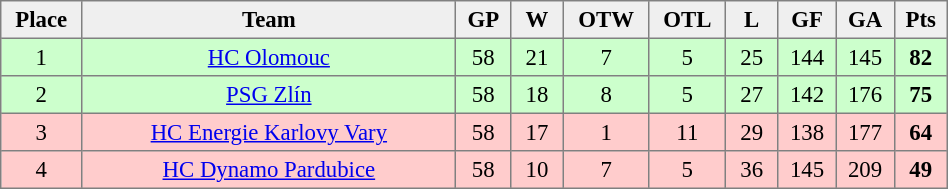<table cellpadding="3" cellspacing="0" border="1" style="font-size: 95%; text-align: center; border: gray solid 1px; border-collapse: collapse;" width="50%">
<tr bgcolor=#efefef>
<th width="20">Place</th>
<th width="185">Team</th>
<th width="20">GP</th>
<th width="20">W</th>
<th width="20">OTW</th>
<th width="20">OTL</th>
<th width="20">L</th>
<th width="20">GF</th>
<th width="20">GA</th>
<th width="20">Pts</th>
</tr>
<tr align=center bgcolor=ccffcc>
<td>1</td>
<td><a href='#'>HC Olomouc</a></td>
<td>58</td>
<td>21</td>
<td>7</td>
<td>5</td>
<td>25</td>
<td>144</td>
<td>145</td>
<td><strong>82</strong></td>
</tr>
<tr align=center bgcolor=ccffcc>
<td>2</td>
<td><a href='#'>PSG Zlín</a></td>
<td>58</td>
<td>18</td>
<td>8</td>
<td>5</td>
<td>27</td>
<td>142</td>
<td>176</td>
<td><strong>75</strong></td>
</tr>
<tr align=center bgcolor=ffcccc>
<td>3</td>
<td><a href='#'>HC Energie Karlovy Vary</a></td>
<td>58</td>
<td>17</td>
<td>1</td>
<td>11</td>
<td>29</td>
<td>138</td>
<td>177</td>
<td><strong>64</strong></td>
</tr>
<tr align=center bgcolor=ffcccc>
<td>4</td>
<td><a href='#'>HC Dynamo Pardubice</a></td>
<td>58</td>
<td>10</td>
<td>7</td>
<td>5</td>
<td>36</td>
<td>145</td>
<td>209</td>
<td><strong>49</strong></td>
</tr>
</table>
